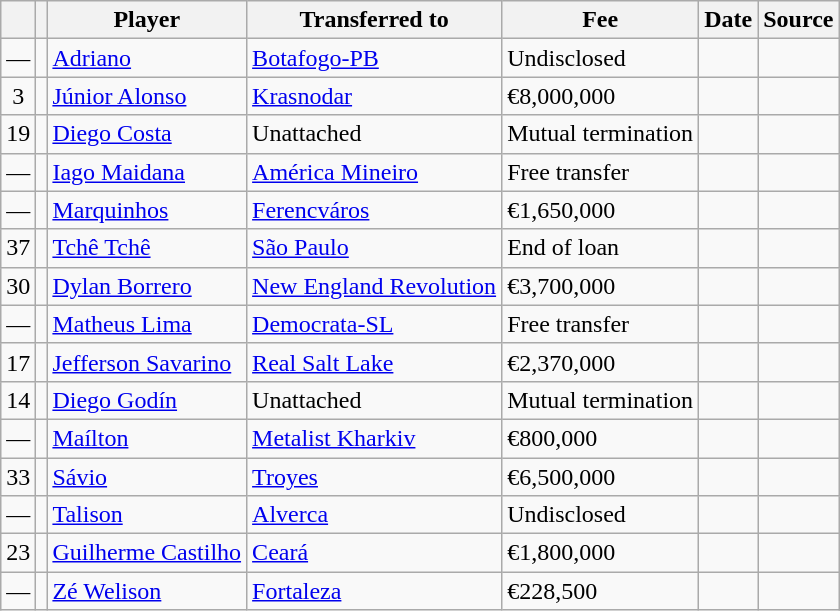<table class="wikitable plainrowheaders sortable">
<tr>
<th></th>
<th></th>
<th>Player</th>
<th>Transferred to</th>
<th>Fee</th>
<th>Date</th>
<th>Source</th>
</tr>
<tr>
<td align=center>—</td>
<td align=center></td>
<td> <a href='#'>Adriano</a></td>
<td><a href='#'>Botafogo-PB</a></td>
<td>Undisclosed</td>
<td></td>
<td align=center></td>
</tr>
<tr>
<td align=center>3</td>
<td align=center></td>
<td> <a href='#'>Júnior Alonso</a></td>
<td> <a href='#'>Krasnodar</a></td>
<td>€8,000,000</td>
<td></td>
<td align=center></td>
</tr>
<tr>
<td align=center>19</td>
<td align=center></td>
<td> <a href='#'>Diego Costa</a></td>
<td>Unattached</td>
<td>Mutual termination</td>
<td></td>
<td align=center></td>
</tr>
<tr>
<td align=center>—</td>
<td align=center></td>
<td> <a href='#'>Iago Maidana</a></td>
<td><a href='#'>América Mineiro</a></td>
<td>Free transfer</td>
<td></td>
<td align=center></td>
</tr>
<tr>
<td align=center>—</td>
<td align=center></td>
<td> <a href='#'>Marquinhos</a></td>
<td> <a href='#'>Ferencváros</a></td>
<td>€1,650,000</td>
<td></td>
<td align=center></td>
</tr>
<tr>
<td align=center>37</td>
<td align=center></td>
<td> <a href='#'>Tchê Tchê</a></td>
<td><a href='#'>São Paulo</a></td>
<td>End of loan</td>
<td></td>
<td align=center></td>
</tr>
<tr>
<td align=center>30</td>
<td align=center></td>
<td> <a href='#'>Dylan Borrero</a></td>
<td> <a href='#'>New England Revolution</a></td>
<td>€3,700,000</td>
<td></td>
<td align=center></td>
</tr>
<tr>
<td align=center>—</td>
<td align=center></td>
<td> <a href='#'>Matheus Lima</a></td>
<td><a href='#'>Democrata-SL</a></td>
<td>Free transfer</td>
<td></td>
<td align=center></td>
</tr>
<tr>
<td align=center>17</td>
<td align=center></td>
<td> <a href='#'>Jefferson Savarino</a></td>
<td> <a href='#'>Real Salt Lake</a></td>
<td>€2,370,000</td>
<td></td>
<td align=center></td>
</tr>
<tr>
<td align=center>14</td>
<td align=center></td>
<td> <a href='#'>Diego Godín</a></td>
<td>Unattached</td>
<td>Mutual termination</td>
<td></td>
<td align=center></td>
</tr>
<tr>
<td align=center>—</td>
<td align=center></td>
<td> <a href='#'>Maílton</a></td>
<td> <a href='#'>Metalist Kharkiv</a></td>
<td>€800,000</td>
<td></td>
<td align=center></td>
</tr>
<tr>
<td align=center>33</td>
<td align=center></td>
<td> <a href='#'>Sávio</a></td>
<td> <a href='#'>Troyes</a></td>
<td>€6,500,000</td>
<td></td>
<td align=center></td>
</tr>
<tr>
<td align=center>—</td>
<td align=center></td>
<td> <a href='#'>Talison</a></td>
<td> <a href='#'>Alverca</a></td>
<td>Undisclosed</td>
<td></td>
<td align=center></td>
</tr>
<tr>
<td align=center>23</td>
<td align=center></td>
<td> <a href='#'>Guilherme Castilho</a></td>
<td><a href='#'>Ceará</a></td>
<td>€1,800,000</td>
<td></td>
<td align=center></td>
</tr>
<tr>
<td align=center>—</td>
<td align=center></td>
<td> <a href='#'>Zé Welison</a></td>
<td><a href='#'>Fortaleza</a></td>
<td>€228,500</td>
<td></td>
<td align=center></td>
</tr>
</table>
